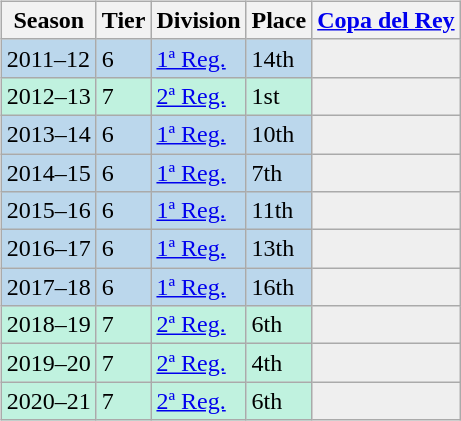<table>
<tr>
<td valign="top" width=0%><br><table class="wikitable">
<tr style="background:#f0f6fa;">
<th>Season</th>
<th>Tier</th>
<th>Division</th>
<th>Place</th>
<th><a href='#'>Copa del Rey</a></th>
</tr>
<tr>
<td style="background:#BBD7EC;">2011–12</td>
<td style="background:#BBD7EC;">6</td>
<td style="background:#BBD7EC;"><a href='#'>1ª Reg.</a></td>
<td style="background:#BBD7EC;">14th</td>
<td style="background:#efefef;"></td>
</tr>
<tr>
<td style="background:#C0F2DF;">2012–13</td>
<td style="background:#C0F2DF;">7</td>
<td style="background:#C0F2DF;"><a href='#'>2ª Reg.</a></td>
<td style="background:#C0F2DF;">1st</td>
<td style="background:#efefef;"></td>
</tr>
<tr>
<td style="background:#BBD7EC;">2013–14</td>
<td style="background:#BBD7EC;">6</td>
<td style="background:#BBD7EC;"><a href='#'>1ª Reg.</a></td>
<td style="background:#BBD7EC;">10th</td>
<td style="background:#efefef;"></td>
</tr>
<tr>
<td style="background:#BBD7EC;">2014–15</td>
<td style="background:#BBD7EC;">6</td>
<td style="background:#BBD7EC;"><a href='#'>1ª Reg.</a></td>
<td style="background:#BBD7EC;">7th</td>
<td style="background:#efefef;"></td>
</tr>
<tr>
<td style="background:#BBD7EC;">2015–16</td>
<td style="background:#BBD7EC;">6</td>
<td style="background:#BBD7EC;"><a href='#'>1ª Reg.</a></td>
<td style="background:#BBD7EC;">11th</td>
<td style="background:#efefef;"></td>
</tr>
<tr>
<td style="background:#BBD7EC;">2016–17</td>
<td style="background:#BBD7EC;">6</td>
<td style="background:#BBD7EC;"><a href='#'>1ª Reg.</a></td>
<td style="background:#BBD7EC;">13th</td>
<td style="background:#efefef;"></td>
</tr>
<tr>
<td style="background:#BBD7EC;">2017–18</td>
<td style="background:#BBD7EC;">6</td>
<td style="background:#BBD7EC;"><a href='#'>1ª Reg.</a></td>
<td style="background:#BBD7EC;">16th</td>
<td style="background:#efefef;"></td>
</tr>
<tr>
<td style="background:#C0F2DF;">2018–19</td>
<td style="background:#C0F2DF;">7</td>
<td style="background:#C0F2DF;"><a href='#'>2ª Reg.</a></td>
<td style="background:#C0F2DF;">6th</td>
<td style="background:#efefef;"></td>
</tr>
<tr>
<td style="background:#C0F2DF;">2019–20</td>
<td style="background:#C0F2DF;">7</td>
<td style="background:#C0F2DF;"><a href='#'>2ª Reg.</a></td>
<td style="background:#C0F2DF;">4th</td>
<td style="background:#efefef;"></td>
</tr>
<tr>
<td style="background:#C0F2DF;">2020–21</td>
<td style="background:#C0F2DF;">7</td>
<td style="background:#C0F2DF;"><a href='#'>2ª Reg.</a></td>
<td style="background:#C0F2DF;">6th</td>
<td style="background:#efefef;"></td>
</tr>
</table>
</td>
</tr>
</table>
